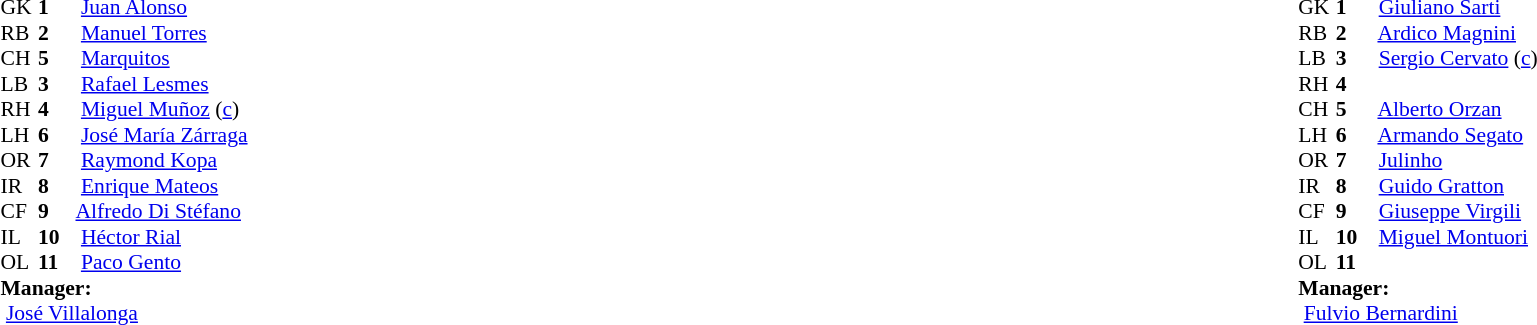<table style="width:100%">
<tr>
<td style="vertical-align:top; width:40%"><br><table style="font-size: 90%" cellspacing="0" cellpadding="0">
<tr>
<th width=25></th>
<th width=25></th>
</tr>
<tr>
<td>GK</td>
<td><strong>1</strong></td>
<td> <a href='#'>Juan Alonso</a></td>
</tr>
<tr>
<td>RB</td>
<td><strong>2</strong></td>
<td> <a href='#'>Manuel Torres</a></td>
</tr>
<tr>
<td>CH</td>
<td><strong>5</strong></td>
<td> <a href='#'>Marquitos</a></td>
</tr>
<tr>
<td>LB</td>
<td><strong>3</strong></td>
<td> <a href='#'>Rafael Lesmes</a></td>
</tr>
<tr>
<td>RH</td>
<td><strong>4</strong></td>
<td> <a href='#'>Miguel Muñoz</a> (<a href='#'>c</a>)</td>
</tr>
<tr>
<td>LH</td>
<td><strong>6</strong></td>
<td> <a href='#'>José María Zárraga</a></td>
</tr>
<tr>
<td>OR</td>
<td><strong>7</strong></td>
<td> <a href='#'>Raymond Kopa</a></td>
</tr>
<tr>
<td>IR</td>
<td><strong>8</strong></td>
<td> <a href='#'>Enrique Mateos</a></td>
</tr>
<tr>
<td>CF</td>
<td><strong>9</strong></td>
<td> <a href='#'>Alfredo Di Stéfano</a></td>
</tr>
<tr>
<td>IL</td>
<td><strong>10</strong></td>
<td> <a href='#'>Héctor Rial</a></td>
</tr>
<tr>
<td>OL</td>
<td><strong>11</strong></td>
<td> <a href='#'>Paco Gento</a></td>
</tr>
<tr>
<td colspan=3><strong>Manager:</strong></td>
</tr>
<tr>
<td colspan=4> <a href='#'>José Villalonga</a></td>
</tr>
</table>
</td>
<td valign="top"></td>
<td style="vertical-align:top; width:50%"><br><table cellspacing="0" cellpadding="0" style="font-size:90%; margin:auto">
<tr>
<th width=25></th>
<th width=25></th>
</tr>
<tr>
<td>GK</td>
<td><strong>1</strong></td>
<td> <a href='#'>Giuliano Sarti</a></td>
</tr>
<tr>
<td>RB</td>
<td><strong>2</strong></td>
<td> <a href='#'>Ardico Magnini</a></td>
</tr>
<tr>
<td>LB</td>
<td><strong>3</strong></td>
<td> <a href='#'>Sergio Cervato</a> (<a href='#'>c</a>)</td>
</tr>
<tr>
<td>RH</td>
<td><strong>4</strong></td>
<td> </td>
</tr>
<tr>
<td>CH</td>
<td><strong>5</strong></td>
<td> <a href='#'>Alberto Orzan</a></td>
</tr>
<tr>
<td>LH</td>
<td><strong>6</strong></td>
<td> <a href='#'>Armando Segato</a></td>
</tr>
<tr>
<td>OR</td>
<td><strong>7</strong></td>
<td> <a href='#'>Julinho</a></td>
</tr>
<tr>
<td>IR</td>
<td><strong>8</strong></td>
<td> <a href='#'>Guido Gratton</a></td>
</tr>
<tr>
<td>CF</td>
<td><strong>9</strong></td>
<td> <a href='#'>Giuseppe Virgili</a></td>
</tr>
<tr>
<td>IL</td>
<td><strong>10</strong></td>
<td> <a href='#'>Miguel Montuori</a></td>
</tr>
<tr>
<td>OL</td>
<td><strong>11</strong></td>
<td> </td>
</tr>
<tr>
<td colspan=3><strong>Manager:</strong></td>
</tr>
<tr>
<td colspan=4> <a href='#'>Fulvio Bernardini</a></td>
</tr>
</table>
</td>
</tr>
</table>
